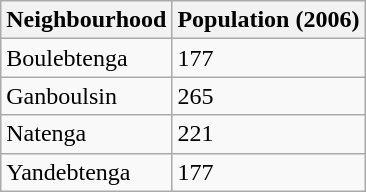<table class="wikitable">
<tr>
<th>Neighbourhood</th>
<th>Population (2006)</th>
</tr>
<tr>
<td>Boulebtenga</td>
<td>177</td>
</tr>
<tr>
<td>Ganboulsin</td>
<td>265</td>
</tr>
<tr>
<td>Natenga</td>
<td>221</td>
</tr>
<tr>
<td>Yandebtenga</td>
<td>177</td>
</tr>
</table>
